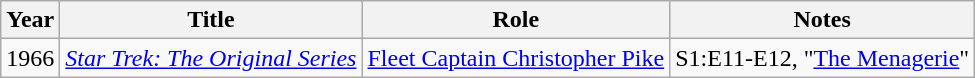<table class="wikitable">
<tr>
<th>Year</th>
<th>Title</th>
<th>Role</th>
<th>Notes</th>
</tr>
<tr>
<td>1966</td>
<td><em><a href='#'>Star Trek: The Original Series</a></em></td>
<td><a href='#'>Fleet Captain Christopher Pike</a></td>
<td>S1:E11-E12, "<a href='#'>The Menagerie</a>"</td>
</tr>
</table>
